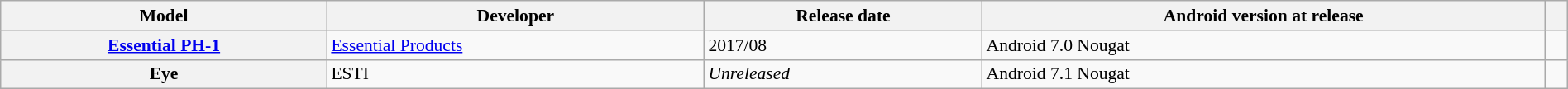<table class="wikitable sortable plainrowheaders" style="width:100%; font-size:90%;">
<tr>
<th scope="col">Model</th>
<th scope="col">Developer</th>
<th scope="col">Release date</th>
<th scope="col">Android version at release</th>
<th scope="col" class="unsortable"></th>
</tr>
<tr>
<th scope="row"><a href='#'>Essential PH-1</a></th>
<td><a href='#'>Essential Products</a></td>
<td>2017/08</td>
<td>Android 7.0 Nougat</td>
<td></td>
</tr>
<tr>
<th scope="row">Eye</th>
<td>ESTI</td>
<td><em>Unreleased</em></td>
<td>Android 7.1 Nougat</td>
<td></td>
</tr>
</table>
